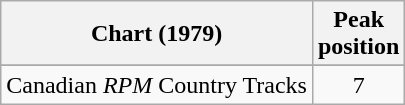<table class="wikitable sortable">
<tr>
<th align="left">Chart (1979)</th>
<th align="center">Peak<br>position</th>
</tr>
<tr>
</tr>
<tr>
<td align="left">Canadian <em>RPM</em> Country Tracks</td>
<td align="center">7</td>
</tr>
</table>
